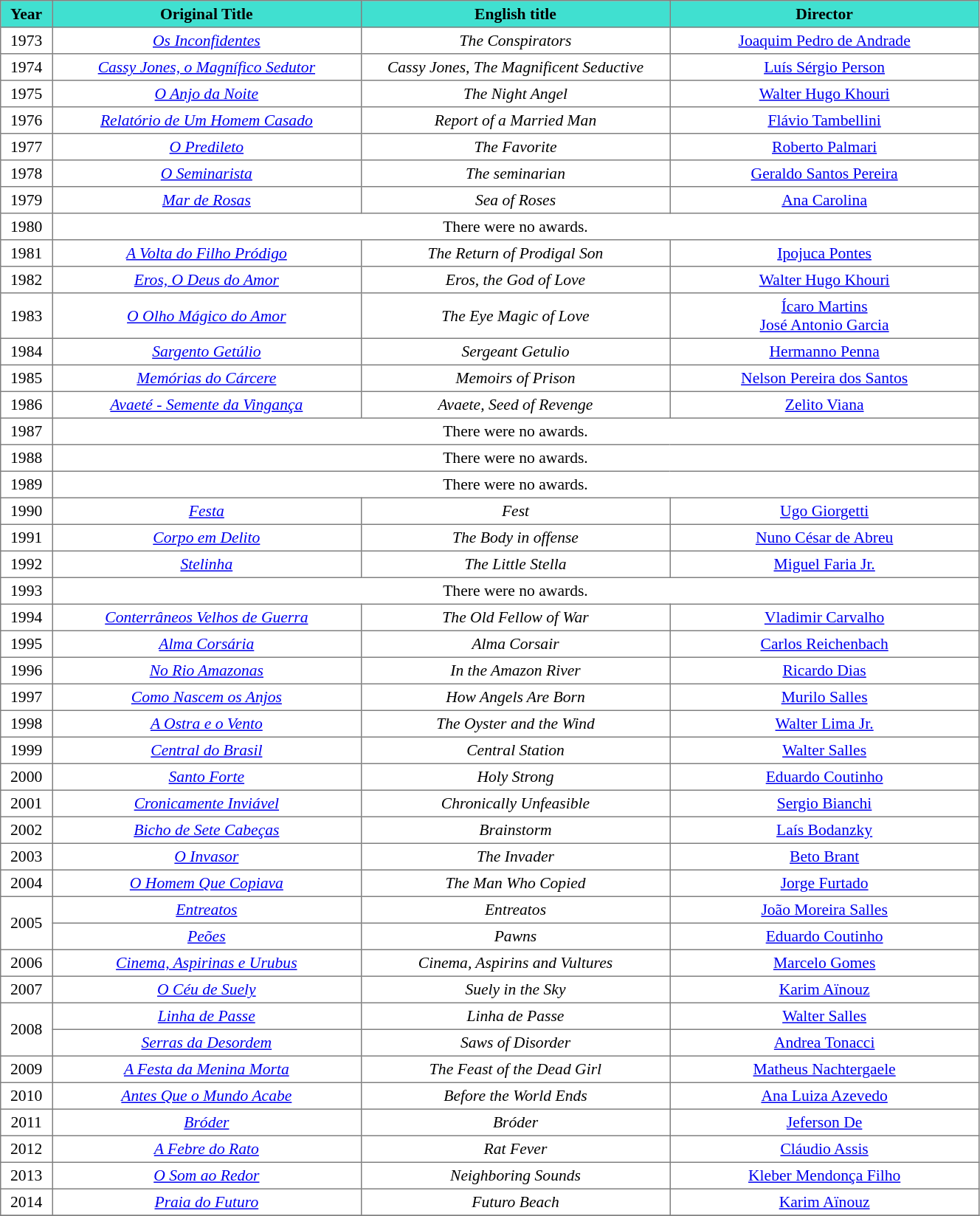<table border=1 style="text-align:center; border-collapse:collapse; font-size:90%;" cellpadding=3 cellspacing=0 width=70%>
<tr bgcolor=#40E0D0>
<th width=5%>Year</th>
<th width=30%>Original Title</th>
<th width=30%>English title</th>
<th width=30%>Director</th>
</tr>
<tr>
<td>1973</td>
<td><em><a href='#'>Os Inconfidentes</a></em></td>
<td><em>The Conspirators</em></td>
<td><a href='#'>Joaquim Pedro de Andrade</a></td>
</tr>
<tr>
<td>1974</td>
<td><em><a href='#'>Cassy Jones, o Magnífico Sedutor</a></em></td>
<td><em>Cassy Jones, The Magnificent Seductive</em></td>
<td><a href='#'>Luís Sérgio Person</a></td>
</tr>
<tr>
<td>1975</td>
<td><em><a href='#'>O Anjo da Noite</a></em></td>
<td><em>The Night Angel</em></td>
<td><a href='#'>Walter Hugo Khouri</a></td>
</tr>
<tr>
<td>1976</td>
<td><em><a href='#'>Relatório de Um Homem Casado</a></em></td>
<td><em>Report of a Married Man</em></td>
<td><a href='#'>Flávio Tambellini</a></td>
</tr>
<tr>
<td>1977</td>
<td><em><a href='#'>O Predileto</a></em></td>
<td><em>The Favorite</em></td>
<td><a href='#'>Roberto Palmari</a></td>
</tr>
<tr>
<td>1978</td>
<td><em><a href='#'>O Seminarista</a></em></td>
<td><em>The seminarian</em></td>
<td><a href='#'>Geraldo Santos Pereira</a></td>
</tr>
<tr>
<td>1979</td>
<td><em><a href='#'>Mar de Rosas</a></em></td>
<td><em>Sea of Roses</em></td>
<td><a href='#'>Ana Carolina</a></td>
</tr>
<tr>
<td>1980</td>
<td colspan=3 style="text-align:center;">There were no awards.</td>
</tr>
<tr>
<td>1981</td>
<td><em><a href='#'>A Volta do Filho Pródigo</a></em></td>
<td><em>The Return of Prodigal Son</em></td>
<td><a href='#'>Ipojuca Pontes</a></td>
</tr>
<tr>
<td>1982</td>
<td><em><a href='#'>Eros, O Deus do Amor</a></em></td>
<td><em>Eros, the God of Love</em></td>
<td><a href='#'>Walter Hugo Khouri</a></td>
</tr>
<tr>
<td>1983</td>
<td><em><a href='#'>O Olho Mágico do Amor</a></em></td>
<td><em>The Eye Magic of Love</em></td>
<td><a href='#'>Ícaro Martins</a><br><a href='#'>José Antonio Garcia</a></td>
</tr>
<tr>
<td>1984</td>
<td><em><a href='#'>Sargento Getúlio</a></em></td>
<td><em>Sergeant Getulio</em></td>
<td><a href='#'>Hermanno Penna</a></td>
</tr>
<tr>
<td>1985</td>
<td><em><a href='#'>Memórias do Cárcere</a></em></td>
<td><em>Memoirs of Prison</em></td>
<td><a href='#'>Nelson Pereira dos Santos</a></td>
</tr>
<tr>
<td>1986</td>
<td><em><a href='#'>Avaeté - Semente da Vingança</a></em></td>
<td><em>Avaete, Seed of Revenge</em></td>
<td><a href='#'>Zelito Viana</a></td>
</tr>
<tr>
<td>1987</td>
<td colspan=3 style="text-align:center;">There were no awards.</td>
</tr>
<tr>
<td>1988</td>
<td colspan=3 style="text-align:center;">There were no awards.</td>
</tr>
<tr>
<td>1989</td>
<td colspan=3 style="text-align:center;">There were no awards.</td>
</tr>
<tr>
<td>1990</td>
<td><em><a href='#'>Festa</a></em></td>
<td><em>Fest</em></td>
<td><a href='#'>Ugo Giorgetti</a></td>
</tr>
<tr>
<td>1991</td>
<td><em><a href='#'>Corpo em Delito</a></em></td>
<td><em>The Body in offense</em></td>
<td><a href='#'>Nuno César de Abreu</a></td>
</tr>
<tr>
<td>1992</td>
<td><em><a href='#'>Stelinha</a></em></td>
<td><em>The Little Stella</em></td>
<td><a href='#'>Miguel Faria Jr.</a></td>
</tr>
<tr>
<td>1993</td>
<td colspan=3 style="text-align:center;">There were no awards.</td>
</tr>
<tr>
<td>1994</td>
<td><em><a href='#'>Conterrâneos Velhos de Guerra</a></em></td>
<td><em>The Old Fellow of War</em></td>
<td><a href='#'>Vladimir Carvalho</a></td>
</tr>
<tr>
<td>1995</td>
<td><em><a href='#'>Alma Corsária</a></em></td>
<td><em>Alma Corsair</em></td>
<td><a href='#'>Carlos Reichenbach</a></td>
</tr>
<tr>
<td>1996</td>
<td><em><a href='#'>No Rio Amazonas</a></em></td>
<td><em>In the Amazon River</em></td>
<td><a href='#'>Ricardo Dias</a></td>
</tr>
<tr>
<td>1997</td>
<td><em><a href='#'>Como Nascem os Anjos</a></em></td>
<td><em>How Angels Are Born</em></td>
<td><a href='#'>Murilo Salles</a></td>
</tr>
<tr>
<td>1998</td>
<td><em><a href='#'>A Ostra e o Vento</a></em></td>
<td><em>The Oyster and the Wind</em></td>
<td><a href='#'>Walter Lima Jr.</a></td>
</tr>
<tr>
<td>1999</td>
<td><em><a href='#'>Central do Brasil</a></em></td>
<td><em>Central Station</em></td>
<td><a href='#'>Walter Salles</a></td>
</tr>
<tr>
<td>2000</td>
<td><em><a href='#'>Santo Forte</a></em></td>
<td><em>Holy Strong</em></td>
<td><a href='#'>Eduardo Coutinho</a></td>
</tr>
<tr>
<td>2001</td>
<td><em><a href='#'>Cronicamente Inviável</a></em></td>
<td><em>Chronically Unfeasible</em></td>
<td><a href='#'>Sergio Bianchi</a></td>
</tr>
<tr>
<td>2002</td>
<td><em><a href='#'>Bicho de Sete Cabeças</a></em></td>
<td><em>Brainstorm</em></td>
<td><a href='#'>Laís Bodanzky</a></td>
</tr>
<tr>
<td>2003</td>
<td><em><a href='#'>O Invasor</a></em></td>
<td><em>The Invader</em></td>
<td><a href='#'>Beto Brant</a></td>
</tr>
<tr>
<td>2004</td>
<td><em><a href='#'>O Homem Que Copiava</a></em></td>
<td><em>The Man Who Copied</em></td>
<td><a href='#'>Jorge Furtado</a></td>
</tr>
<tr>
<td rowspan="2">2005</td>
<td><em><a href='#'>Entreatos</a></em></td>
<td><em>Entreatos</em></td>
<td><a href='#'>João Moreira Salles</a></td>
</tr>
<tr>
<td><em><a href='#'>Peões</a></em></td>
<td><em>Pawns</em></td>
<td><a href='#'>Eduardo Coutinho</a></td>
</tr>
<tr>
<td>2006</td>
<td><em><a href='#'>Cinema, Aspirinas e Urubus</a></em></td>
<td><em>Cinema, Aspirins and Vultures</em></td>
<td><a href='#'>Marcelo Gomes</a></td>
</tr>
<tr>
<td>2007</td>
<td><em><a href='#'>O Céu de Suely</a></em></td>
<td><em>Suely in the Sky</em></td>
<td><a href='#'>Karim Aïnouz</a></td>
</tr>
<tr>
<td rowspan="2">2008</td>
<td><em><a href='#'>Linha de Passe</a></em></td>
<td><em>Linha de Passe</em></td>
<td><a href='#'>Walter Salles</a></td>
</tr>
<tr>
<td><em><a href='#'>Serras da Desordem</a></em></td>
<td><em>Saws of Disorder</em></td>
<td><a href='#'>Andrea Tonacci</a></td>
</tr>
<tr>
<td>2009</td>
<td><em><a href='#'>A Festa da Menina Morta</a></em></td>
<td><em>The Feast of the Dead Girl</em></td>
<td><a href='#'>Matheus Nachtergaele</a></td>
</tr>
<tr>
<td>2010</td>
<td><em><a href='#'>Antes Que o Mundo Acabe</a></em></td>
<td><em>Before the World Ends</em></td>
<td><a href='#'>Ana Luiza Azevedo</a></td>
</tr>
<tr>
<td>2011</td>
<td><em><a href='#'>Bróder</a></em></td>
<td><em>Bróder</em></td>
<td><a href='#'>Jeferson De</a></td>
</tr>
<tr>
<td>2012</td>
<td><em><a href='#'>A Febre do Rato</a></em></td>
<td><em>Rat Fever</em></td>
<td><a href='#'>Cláudio Assis</a></td>
</tr>
<tr>
<td>2013</td>
<td><em><a href='#'>O Som ao Redor</a></em></td>
<td><em>Neighboring Sounds</em></td>
<td><a href='#'>Kleber Mendonça Filho</a></td>
</tr>
<tr>
<td>2014</td>
<td><em><a href='#'>Praia do Futuro</a></em></td>
<td><em>Futuro Beach</em></td>
<td><a href='#'>Karim Aïnouz</a></td>
</tr>
<tr>
</tr>
</table>
